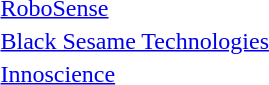<table>
<tr>
<td> <a href='#'>RoboSense</a></td>
</tr>
<tr>
<td> <a href='#'>Black Sesame Technologies</a></td>
</tr>
<tr>
<td> <a href='#'>Innoscience</a></td>
</tr>
<tr>
</tr>
</table>
